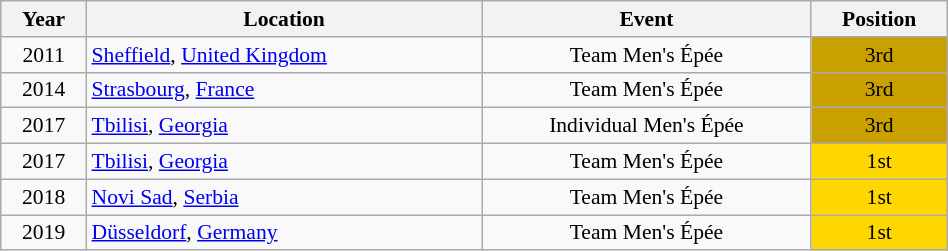<table class="wikitable" width="50%" style="font-size:90%; text-align:center;">
<tr>
<th>Year</th>
<th>Location</th>
<th>Event</th>
<th>Position</th>
</tr>
<tr>
<td>2011</td>
<td rowspan="1" align="left"> <a href='#'>Sheffield</a>, <a href='#'>United Kingdom</a></td>
<td>Team Men's Épée</td>
<td bgcolor="caramel">3rd</td>
</tr>
<tr>
<td>2014</td>
<td rowspan="1" align="left"> <a href='#'>Strasbourg</a>, <a href='#'>France</a></td>
<td>Team Men's Épée</td>
<td bgcolor="caramel">3rd</td>
</tr>
<tr>
<td>2017</td>
<td rowspan="1" align="left"> <a href='#'>Tbilisi</a>, <a href='#'>Georgia</a></td>
<td>Individual Men's Épée</td>
<td bgcolor="caramel">3rd</td>
</tr>
<tr>
<td>2017</td>
<td rowspan="1" align="left"> <a href='#'>Tbilisi</a>, <a href='#'>Georgia</a></td>
<td>Team Men's Épée</td>
<td bgcolor="gold">1st</td>
</tr>
<tr>
<td>2018</td>
<td rowspan="1" align="left"> <a href='#'>Novi Sad</a>, <a href='#'>Serbia</a></td>
<td>Team Men's Épée</td>
<td bgcolor="gold">1st</td>
</tr>
<tr>
<td>2019</td>
<td rowspan="1" align="left"> <a href='#'>Düsseldorf</a>, <a href='#'>Germany</a></td>
<td>Team Men's Épée</td>
<td bgcolor="gold">1st</td>
</tr>
</table>
